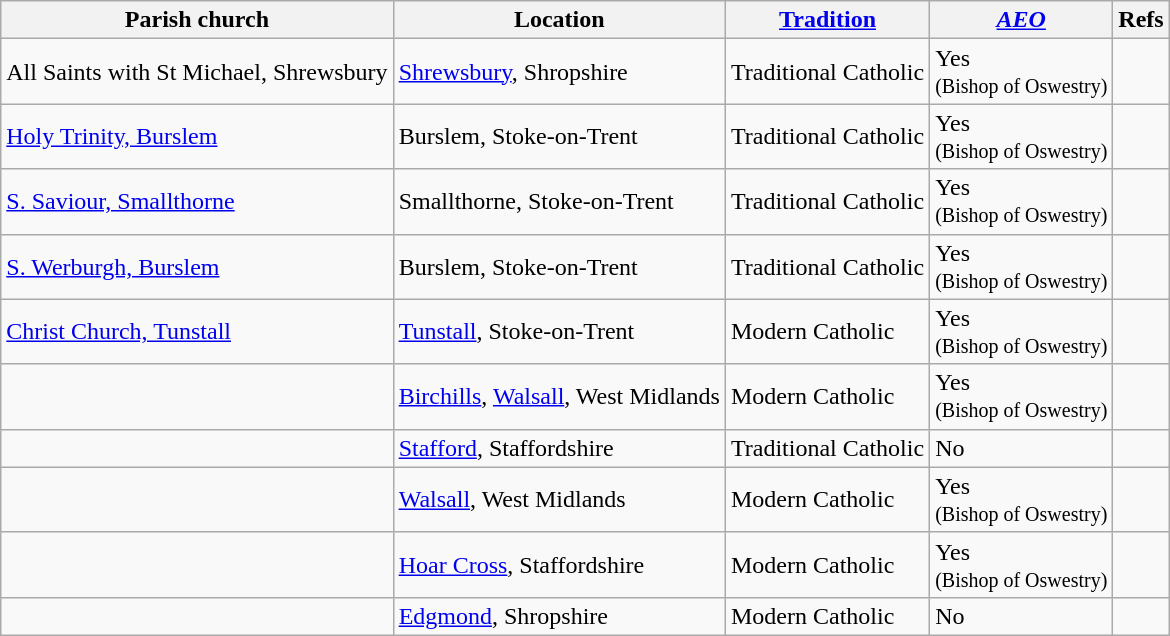<table class="wikitable sortable">
<tr>
<th>Parish church</th>
<th>Location</th>
<th><a href='#'>Tradition</a></th>
<th><em><a href='#'>AEO</a></em></th>
<th>Refs</th>
</tr>
<tr>
<td>All Saints with St Michael, Shrewsbury</td>
<td><a href='#'>Shrewsbury</a>, Shropshire</td>
<td>Traditional Catholic</td>
<td>Yes <br> <small>(Bishop of Oswestry)</small></td>
<td></td>
</tr>
<tr>
<td><a href='#'>Holy Trinity, Burslem</a></td>
<td>Burslem, Stoke-on-Trent</td>
<td>Traditional Catholic</td>
<td>Yes <br> <small>(Bishop of Oswestry)</small></td>
<td></td>
</tr>
<tr>
<td><a href='#'>S. Saviour, Smallthorne</a></td>
<td>Smallthorne, Stoke-on-Trent</td>
<td>Traditional Catholic</td>
<td>Yes <br> <small>(Bishop of Oswestry)</small></td>
<td></td>
</tr>
<tr>
<td><a href='#'>S. Werburgh, Burslem</a></td>
<td>Burslem, Stoke-on-Trent</td>
<td>Traditional Catholic</td>
<td>Yes <br> <small>(Bishop of Oswestry)</small></td>
<td></td>
</tr>
<tr>
<td><a href='#'>Christ Church, Tunstall</a></td>
<td><a href='#'>Tunstall</a>, Stoke-on-Trent</td>
<td>Modern Catholic</td>
<td>Yes <br> <small>(Bishop of Oswestry)</small></td>
<td></td>
</tr>
<tr>
<td></td>
<td><a href='#'>Birchills</a>, <a href='#'>Walsall</a>, West Midlands</td>
<td>Modern Catholic</td>
<td>Yes <br> <small>(Bishop of Oswestry)</small></td>
<td></td>
</tr>
<tr>
<td></td>
<td><a href='#'>Stafford</a>, Staffordshire</td>
<td>Traditional Catholic</td>
<td>No</td>
<td></td>
</tr>
<tr>
<td></td>
<td><a href='#'>Walsall</a>, West Midlands</td>
<td>Modern Catholic</td>
<td>Yes <br> <small>(Bishop of Oswestry)</small></td>
<td></td>
</tr>
<tr>
<td></td>
<td><a href='#'>Hoar Cross</a>, Staffordshire</td>
<td>Modern Catholic</td>
<td>Yes <br> <small>(Bishop of Oswestry)</small></td>
<td></td>
</tr>
<tr>
<td></td>
<td><a href='#'>Edgmond</a>, Shropshire</td>
<td>Modern Catholic</td>
<td>No</td>
<td></td>
</tr>
</table>
